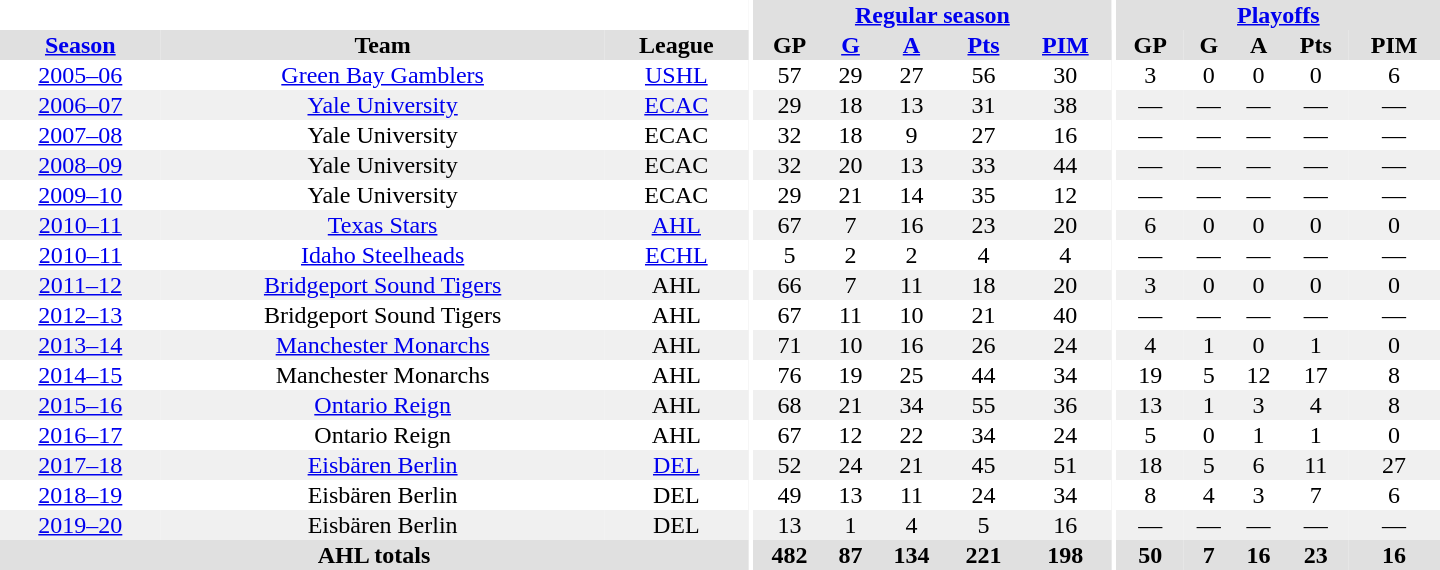<table border="0" cellpadding="1" cellspacing="0" style="text-align:center; width:60em">
<tr bgcolor="#e0e0e0">
<th colspan="3" bgcolor="#ffffff"></th>
<th rowspan="99" bgcolor="#ffffff"></th>
<th colspan="5"><a href='#'>Regular season</a></th>
<th rowspan="99" bgcolor="#ffffff"></th>
<th colspan="5"><a href='#'>Playoffs</a></th>
</tr>
<tr bgcolor="#e0e0e0">
<th><a href='#'>Season</a></th>
<th>Team</th>
<th>League</th>
<th>GP</th>
<th><a href='#'>G</a></th>
<th><a href='#'>A</a></th>
<th><a href='#'>Pts</a></th>
<th><a href='#'>PIM</a></th>
<th>GP</th>
<th>G</th>
<th>A</th>
<th>Pts</th>
<th>PIM</th>
</tr>
<tr ALIGN="center">
<td><a href='#'>2005–06</a></td>
<td><a href='#'>Green Bay Gamblers</a></td>
<td><a href='#'>USHL</a></td>
<td>57</td>
<td>29</td>
<td>27</td>
<td>56</td>
<td>30</td>
<td>3</td>
<td>0</td>
<td>0</td>
<td>0</td>
<td>6</td>
</tr>
<tr ALIGN="center" bgcolor="#f0f0f0">
<td><a href='#'>2006–07</a></td>
<td><a href='#'>Yale University</a></td>
<td><a href='#'>ECAC</a></td>
<td>29</td>
<td>18</td>
<td>13</td>
<td>31</td>
<td>38</td>
<td>—</td>
<td>—</td>
<td>—</td>
<td>—</td>
<td>—</td>
</tr>
<tr ALIGN="center">
<td><a href='#'>2007–08</a></td>
<td>Yale University</td>
<td>ECAC</td>
<td>32</td>
<td>18</td>
<td>9</td>
<td>27</td>
<td>16</td>
<td>—</td>
<td>—</td>
<td>—</td>
<td>—</td>
<td>—</td>
</tr>
<tr ALIGN="center" bgcolor="#f0f0f0">
<td><a href='#'>2008–09</a></td>
<td>Yale University</td>
<td>ECAC</td>
<td>32</td>
<td>20</td>
<td>13</td>
<td>33</td>
<td>44</td>
<td>—</td>
<td>—</td>
<td>—</td>
<td>—</td>
<td>—</td>
</tr>
<tr ALIGN="center">
<td><a href='#'>2009–10</a></td>
<td>Yale University</td>
<td>ECAC</td>
<td>29</td>
<td>21</td>
<td>14</td>
<td>35</td>
<td>12</td>
<td>—</td>
<td>—</td>
<td>—</td>
<td>—</td>
<td>—</td>
</tr>
<tr ALIGN="center" bgcolor="#f0f0f0">
<td><a href='#'>2010–11</a></td>
<td><a href='#'>Texas Stars</a></td>
<td><a href='#'>AHL</a></td>
<td>67</td>
<td>7</td>
<td>16</td>
<td>23</td>
<td>20</td>
<td>6</td>
<td>0</td>
<td>0</td>
<td>0</td>
<td>0</td>
</tr>
<tr ALIGN="center">
<td><a href='#'>2010–11</a></td>
<td><a href='#'>Idaho Steelheads</a></td>
<td><a href='#'>ECHL</a></td>
<td>5</td>
<td>2</td>
<td>2</td>
<td>4</td>
<td>4</td>
<td>—</td>
<td>—</td>
<td>—</td>
<td>—</td>
<td>—</td>
</tr>
<tr ALIGN="center" bgcolor="#f0f0f0">
<td><a href='#'>2011–12</a></td>
<td><a href='#'>Bridgeport Sound Tigers</a></td>
<td>AHL</td>
<td>66</td>
<td>7</td>
<td>11</td>
<td>18</td>
<td>20</td>
<td>3</td>
<td>0</td>
<td>0</td>
<td>0</td>
<td>0</td>
</tr>
<tr ALIGN="center">
<td><a href='#'>2012–13</a></td>
<td>Bridgeport Sound Tigers</td>
<td>AHL</td>
<td>67</td>
<td>11</td>
<td>10</td>
<td>21</td>
<td>40</td>
<td>—</td>
<td>—</td>
<td>—</td>
<td>—</td>
<td>—</td>
</tr>
<tr ALIGN="center" bgcolor="#f0f0f0">
<td><a href='#'>2013–14</a></td>
<td><a href='#'>Manchester Monarchs</a></td>
<td>AHL</td>
<td>71</td>
<td>10</td>
<td>16</td>
<td>26</td>
<td>24</td>
<td>4</td>
<td>1</td>
<td>0</td>
<td>1</td>
<td>0</td>
</tr>
<tr ALIGN="center">
<td><a href='#'>2014–15</a></td>
<td>Manchester Monarchs</td>
<td>AHL</td>
<td>76</td>
<td>19</td>
<td>25</td>
<td>44</td>
<td>34</td>
<td>19</td>
<td>5</td>
<td>12</td>
<td>17</td>
<td>8</td>
</tr>
<tr ALIGN="center" bgcolor="#f0f0f0">
<td><a href='#'>2015–16</a></td>
<td><a href='#'>Ontario Reign</a></td>
<td>AHL</td>
<td>68</td>
<td>21</td>
<td>34</td>
<td>55</td>
<td>36</td>
<td>13</td>
<td>1</td>
<td>3</td>
<td>4</td>
<td>8</td>
</tr>
<tr ALIGN="center">
<td><a href='#'>2016–17</a></td>
<td>Ontario Reign</td>
<td>AHL</td>
<td>67</td>
<td>12</td>
<td>22</td>
<td>34</td>
<td>24</td>
<td>5</td>
<td>0</td>
<td>1</td>
<td>1</td>
<td>0</td>
</tr>
<tr ALIGN="center" bgcolor="#f0f0f0">
<td><a href='#'>2017–18</a></td>
<td><a href='#'>Eisbären Berlin</a></td>
<td><a href='#'>DEL</a></td>
<td>52</td>
<td>24</td>
<td>21</td>
<td>45</td>
<td>51</td>
<td>18</td>
<td>5</td>
<td>6</td>
<td>11</td>
<td>27</td>
</tr>
<tr ALIGN="center">
<td><a href='#'>2018–19</a></td>
<td>Eisbären Berlin</td>
<td>DEL</td>
<td>49</td>
<td>13</td>
<td>11</td>
<td>24</td>
<td>34</td>
<td>8</td>
<td>4</td>
<td>3</td>
<td>7</td>
<td>6</td>
</tr>
<tr ALIGN="center" bgcolor="#f0f0f0">
<td><a href='#'>2019–20</a></td>
<td>Eisbären Berlin</td>
<td>DEL</td>
<td>13</td>
<td>1</td>
<td>4</td>
<td>5</td>
<td>16</td>
<td>—</td>
<td>—</td>
<td>—</td>
<td>—</td>
<td>—</td>
</tr>
<tr bgcolor="#e0e0e0">
<th colspan="3">AHL totals</th>
<th>482</th>
<th>87</th>
<th>134</th>
<th>221</th>
<th>198</th>
<th>50</th>
<th>7</th>
<th>16</th>
<th>23</th>
<th>16</th>
</tr>
</table>
